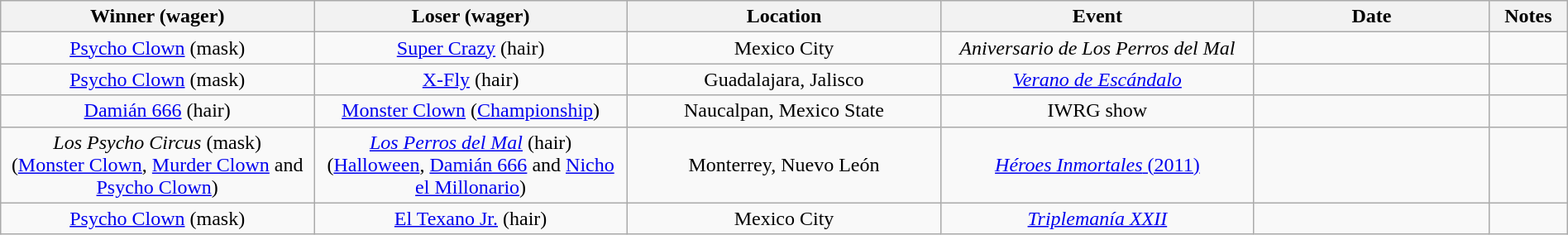<table class="wikitable sortable" width=100%  style="text-align: center">
<tr>
<th width=20% scope="col">Winner (wager)</th>
<th width=20% scope="col">Loser (wager)</th>
<th width=20% scope="col">Location</th>
<th width=20% scope="col">Event</th>
<th width=15% scope="col">Date</th>
<th class="unsortable" width=5% scope="col">Notes</th>
</tr>
<tr>
<td><a href='#'>Psycho Clown</a> (mask)</td>
<td><a href='#'>Super Crazy</a> (hair)</td>
<td>Mexico City</td>
<td><em>Aniversario de Los Perros del Mal</em></td>
<td></td>
<td></td>
</tr>
<tr>
<td><a href='#'>Psycho Clown</a> (mask)</td>
<td><a href='#'>X-Fly</a> (hair)</td>
<td>Guadalajara, Jalisco</td>
<td><em><a href='#'>Verano de Escándalo</a></em></td>
<td></td>
<td></td>
</tr>
<tr>
<td><a href='#'>Damián 666</a> (hair)</td>
<td><a href='#'>Monster Clown</a> (<a href='#'>Championship</a>)</td>
<td>Naucalpan, Mexico State</td>
<td>IWRG show</td>
<td></td>
<td></td>
</tr>
<tr>
<td><em>Los Psycho Circus</em> (mask)<br>(<a href='#'>Monster Clown</a>, <a href='#'>Murder Clown</a> and <a href='#'>Psycho Clown</a>)</td>
<td><em><a href='#'>Los Perros del Mal</a></em> (hair)<br>(<a href='#'>Halloween</a>, <a href='#'>Damián 666</a> and <a href='#'>Nicho el Millonario</a>)</td>
<td>Monterrey, Nuevo León</td>
<td><a href='#'><em>Héroes Inmortales</em> (2011)</a></td>
<td></td>
<td></td>
</tr>
<tr>
<td><a href='#'>Psycho Clown</a> (mask)</td>
<td><a href='#'>El Texano Jr.</a> (hair)</td>
<td>Mexico City</td>
<td><em><a href='#'>Triplemanía XXII</a></em></td>
<td></td>
<td></td>
</tr>
</table>
